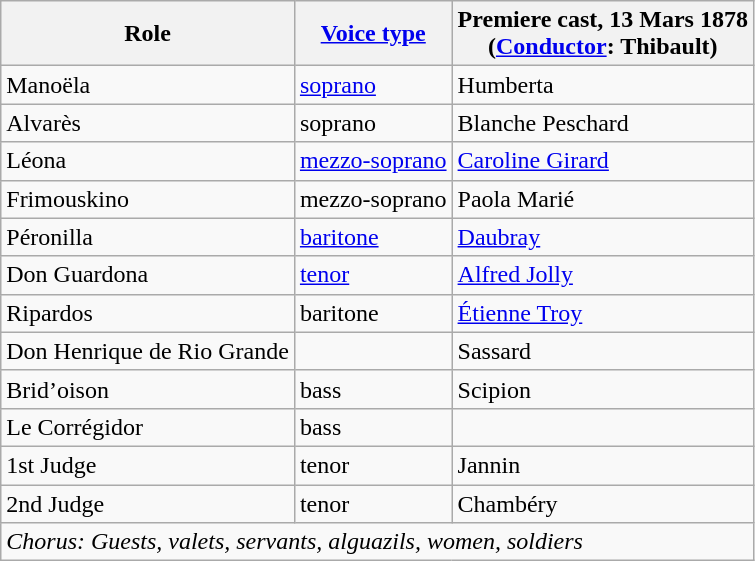<table class="wikitable">
<tr>
<th>Role</th>
<th><a href='#'>Voice type</a></th>
<th>Premiere cast, 13 Mars 1878<br>(<a href='#'>Conductor</a>: Thibault)</th>
</tr>
<tr>
<td>Manoëla</td>
<td><a href='#'>soprano</a></td>
<td>Humberta</td>
</tr>
<tr>
<td>Alvarès</td>
<td>soprano</td>
<td>Blanche Peschard</td>
</tr>
<tr>
<td>Léona</td>
<td><a href='#'>mezzo-soprano</a></td>
<td><a href='#'>Caroline Girard</a></td>
</tr>
<tr>
<td>Frimouskino</td>
<td>mezzo-soprano</td>
<td>Paola Marié</td>
</tr>
<tr>
<td>Péronilla</td>
<td><a href='#'>baritone</a></td>
<td><a href='#'>Daubray</a></td>
</tr>
<tr>
<td>Don Guardona</td>
<td><a href='#'>tenor</a></td>
<td><a href='#'>Alfred Jolly</a></td>
</tr>
<tr>
<td>Ripardos</td>
<td>baritone</td>
<td><a href='#'>Étienne Troy</a></td>
</tr>
<tr>
<td>Don Henrique de Rio Grande</td>
<td></td>
<td>Sassard</td>
</tr>
<tr>
<td>Brid’oison</td>
<td>bass</td>
<td>Scipion</td>
</tr>
<tr>
<td>Le Corrégidor</td>
<td>bass</td>
<td></td>
</tr>
<tr>
<td>1st Judge</td>
<td>tenor</td>
<td>Jannin</td>
</tr>
<tr>
<td>2nd Judge</td>
<td>tenor</td>
<td>Chambéry</td>
</tr>
<tr>
<td colspan="3"><em>Chorus: Guests, valets, servants, alguazils, women, soldiers</em></td>
</tr>
</table>
